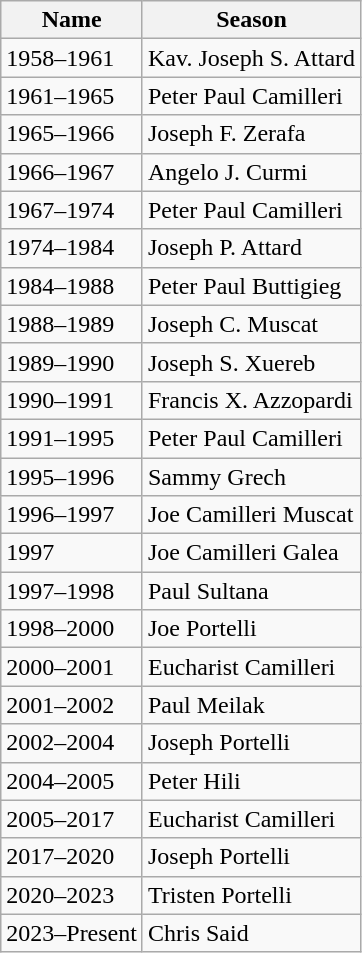<table class="wikitable">
<tr>
<th>Name</th>
<th>Season</th>
</tr>
<tr>
<td>1958–1961</td>
<td>Kav. Joseph S. Attard</td>
</tr>
<tr>
<td>1961–1965</td>
<td>Peter Paul Camilleri</td>
</tr>
<tr>
<td>1965–1966</td>
<td>Joseph F. Zerafa</td>
</tr>
<tr>
<td>1966–1967</td>
<td>Angelo J. Curmi</td>
</tr>
<tr>
<td>1967–1974</td>
<td>Peter Paul Camilleri</td>
</tr>
<tr>
<td>1974–1984</td>
<td>Joseph P. Attard</td>
</tr>
<tr>
<td>1984–1988</td>
<td>Peter Paul Buttigieg</td>
</tr>
<tr>
<td>1988–1989</td>
<td>Joseph C. Muscat</td>
</tr>
<tr>
<td>1989–1990</td>
<td>Joseph S. Xuereb</td>
</tr>
<tr>
<td>1990–1991</td>
<td>Francis X. Azzopardi</td>
</tr>
<tr>
<td>1991–1995</td>
<td>Peter Paul Camilleri</td>
</tr>
<tr>
<td>1995–1996</td>
<td>Sammy Grech</td>
</tr>
<tr>
<td>1996–1997</td>
<td>Joe Camilleri Muscat</td>
</tr>
<tr>
<td>1997</td>
<td>Joe Camilleri Galea</td>
</tr>
<tr>
<td>1997–1998</td>
<td>Paul Sultana</td>
</tr>
<tr>
<td>1998–2000</td>
<td>Joe Portelli</td>
</tr>
<tr>
<td>2000–2001</td>
<td>Eucharist Camilleri</td>
</tr>
<tr>
<td>2001–2002</td>
<td>Paul Meilak</td>
</tr>
<tr>
<td>2002–2004</td>
<td>Joseph Portelli</td>
</tr>
<tr>
<td>2004–2005</td>
<td>Peter Hili</td>
</tr>
<tr>
<td>2005–2017</td>
<td>Eucharist Camilleri</td>
</tr>
<tr>
<td>2017–2020</td>
<td>Joseph Portelli</td>
</tr>
<tr>
<td>2020–2023</td>
<td>Tristen Portelli</td>
</tr>
<tr>
<td>2023–Present</td>
<td>Chris Said</td>
</tr>
</table>
